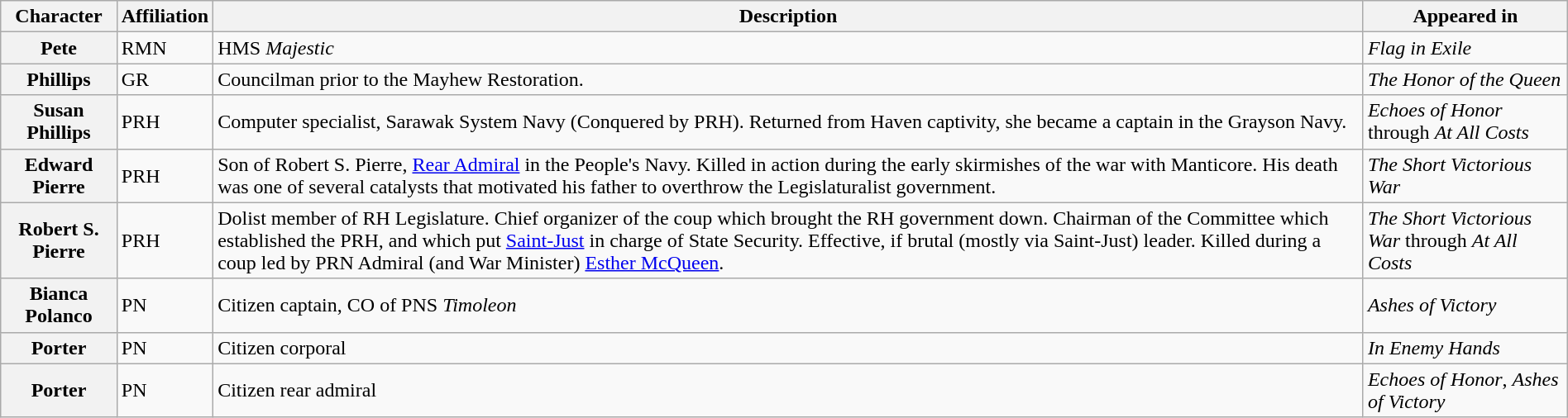<table class="wikitable" style="width: 100%">
<tr>
<th>Character</th>
<th>Affiliation</th>
<th>Description</th>
<th>Appeared in</th>
</tr>
<tr>
<th>Pete</th>
<td>RMN</td>
<td>HMS <em>Majestic</em></td>
<td><em>Flag in Exile</em></td>
</tr>
<tr>
<th>Phillips</th>
<td>GR</td>
<td>Councilman prior to the Mayhew Restoration.</td>
<td><em>The Honor of the Queen</em></td>
</tr>
<tr>
<th>Susan Phillips</th>
<td>PRH</td>
<td>Computer specialist, Sarawak System Navy (Conquered by PRH). Returned from Haven captivity, she became a captain in the Grayson Navy.</td>
<td><em>Echoes of Honor</em> through <em>At All Costs</em></td>
</tr>
<tr>
<th>Edward Pierre</th>
<td>PRH</td>
<td>Son of Robert S. Pierre, <a href='#'>Rear Admiral</a> in the People's Navy.  Killed in action during the early skirmishes of the war with Manticore.  His death was one of several catalysts that motivated his father to overthrow the Legislaturalist government.</td>
<td><em>The Short Victorious War</em></td>
</tr>
<tr>
<th>Robert S. Pierre</th>
<td>PRH</td>
<td>Dolist member of RH Legislature. Chief organizer of the coup which brought the RH government down. Chairman of the Committee which established the PRH, and which put <a href='#'>Saint-Just</a> in charge of State Security. Effective, if brutal (mostly via Saint-Just) leader. Killed during a coup led by PRN Admiral (and War Minister) <a href='#'>Esther McQueen</a>.</td>
<td><em>The Short Victorious War</em> through <em>At All Costs</em></td>
</tr>
<tr>
<th>Bianca Polanco</th>
<td>PN</td>
<td>Citizen captain, CO of PNS <em>Timoleon</em></td>
<td><em>Ashes of Victory</em></td>
</tr>
<tr>
<th>Porter</th>
<td>PN</td>
<td>Citizen corporal</td>
<td><em>In Enemy Hands</em></td>
</tr>
<tr>
<th>Porter</th>
<td>PN</td>
<td>Citizen rear admiral</td>
<td><em>Echoes of Honor</em>, <em>Ashes of Victory</em></td>
</tr>
</table>
